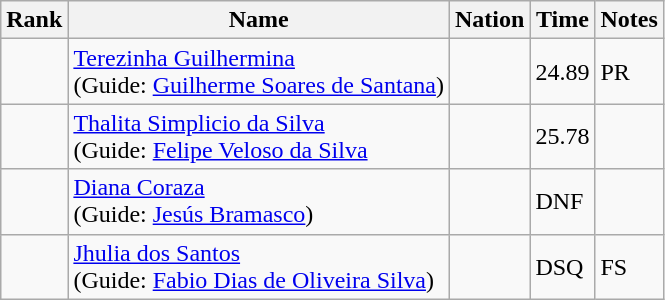<table class="wikitable sortable">
<tr>
<th>Rank</th>
<th>Name</th>
<th>Nation</th>
<th>Time</th>
<th>Notes</th>
</tr>
<tr>
<td></td>
<td><a href='#'>Terezinha Guilhermina</a><br>(Guide: <a href='#'>Guilherme Soares de Santana</a>)</td>
<td></td>
<td>24.89</td>
<td>PR</td>
</tr>
<tr>
<td></td>
<td><a href='#'>Thalita Simplicio da Silva</a><br>(Guide: <a href='#'>Felipe Veloso da Silva</a></td>
<td></td>
<td>25.78</td>
<td></td>
</tr>
<tr>
<td></td>
<td><a href='#'>Diana Coraza</a><br>(Guide: <a href='#'>Jesús Bramasco</a>)</td>
<td></td>
<td>DNF</td>
<td></td>
</tr>
<tr>
<td></td>
<td><a href='#'>Jhulia dos Santos</a><br>(Guide: <a href='#'>Fabio Dias de Oliveira Silva</a>)</td>
<td></td>
<td>DSQ</td>
<td>FS</td>
</tr>
</table>
